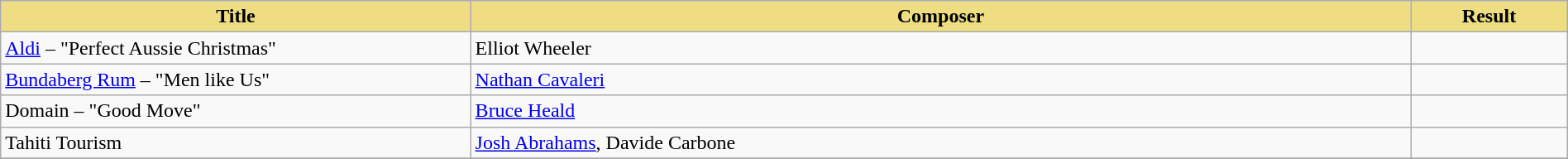<table class="wikitable" width=100%>
<tr>
<th style="width:30%;background:#EEDD82;">Title</th>
<th style="width:60%;background:#EEDD82;">Composer</th>
<th style="width:10%;background:#EEDD82;">Result<br></th>
</tr>
<tr>
<td><a href='#'>Aldi</a> – "Perfect Aussie Christmas"</td>
<td>Elliot Wheeler</td>
<td></td>
</tr>
<tr>
<td><a href='#'>Bundaberg Rum</a> – "Men like Us"</td>
<td><a href='#'>Nathan Cavaleri</a></td>
<td></td>
</tr>
<tr>
<td>Domain – "Good Move"</td>
<td><a href='#'>Bruce Heald</a></td>
<td></td>
</tr>
<tr>
<td>Tahiti Tourism</td>
<td><a href='#'>Josh Abrahams</a>, Davide Carbone</td>
<td></td>
</tr>
<tr>
</tr>
</table>
